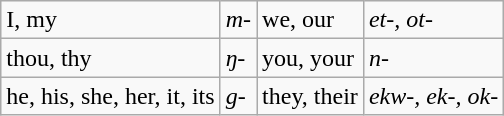<table class=wikitable>
<tr>
<td>I, my</td>
<td><em>m-</em></td>
<td>we, our</td>
<td><em>et-, ot-</em></td>
</tr>
<tr>
<td>thou, thy</td>
<td><em>ŋ-</em></td>
<td>you, your</td>
<td><em>n-</em></td>
</tr>
<tr>
<td>he, his, she, her, it, its</td>
<td><em>g-</em></td>
<td>they, their</td>
<td><em>ekw-, ek-, ok-</em></td>
</tr>
</table>
